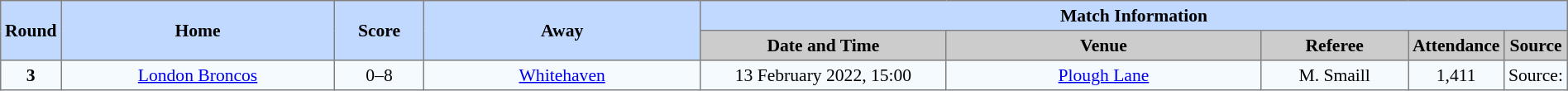<table border=1 style="border-collapse:collapse; font-size:90%; text-align:center;" cellpadding=3 cellspacing=0 width=100%>
<tr style="background:#c1d8ff;">
<th scope="col" rowspan=2 width=1%>Round</th>
<th scope="col" rowspan=2 width=19%>Home</th>
<th scope="col" rowspan=2 width=6%>Score</th>
<th scope="col" rowspan=2 width=19%>Away</th>
<th colspan=5>Match Information</th>
</tr>
<tr style="background:#cccccc;">
<th scope="col" width=17%>Date and Time</th>
<th scope="col" width=22%>Venue</th>
<th scope="col" width=10%>Referee</th>
<th scope="col" width=7%>Attendance</th>
<th scope="col" width=7%>Source</th>
</tr>
<tr style="background:#f5faff;">
<td><strong>3</strong></td>
<td> <a href='#'>London Broncos</a></td>
<td>0–8</td>
<td> <a href='#'>Whitehaven</a></td>
<td>13 February 2022, 15:00</td>
<td><a href='#'>Plough Lane</a></td>
<td>M. Smaill</td>
<td>1,411</td>
<td>Source:</td>
</tr>
</table>
